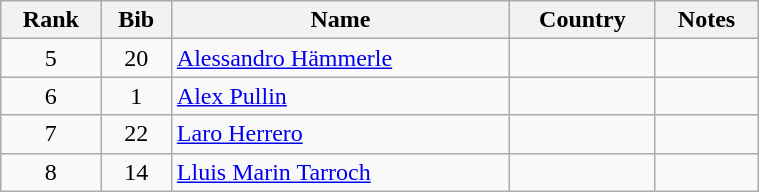<table class="wikitable" style="text-align:center;" width=40%>
<tr>
<th>Rank</th>
<th>Bib</th>
<th>Name</th>
<th>Country</th>
<th>Notes</th>
</tr>
<tr>
<td>5</td>
<td>20</td>
<td align=left><a href='#'>Alessandro Hämmerle</a></td>
<td align=left></td>
<td></td>
</tr>
<tr>
<td>6</td>
<td>1</td>
<td align=left><a href='#'>Alex Pullin</a></td>
<td align=left></td>
<td></td>
</tr>
<tr>
<td>7</td>
<td>22</td>
<td align=left><a href='#'>Laro Herrero</a></td>
<td align=left></td>
<td></td>
</tr>
<tr>
<td>8</td>
<td>14</td>
<td align=left><a href='#'>Lluis Marin Tarroch</a></td>
<td align=left></td>
<td></td>
</tr>
</table>
